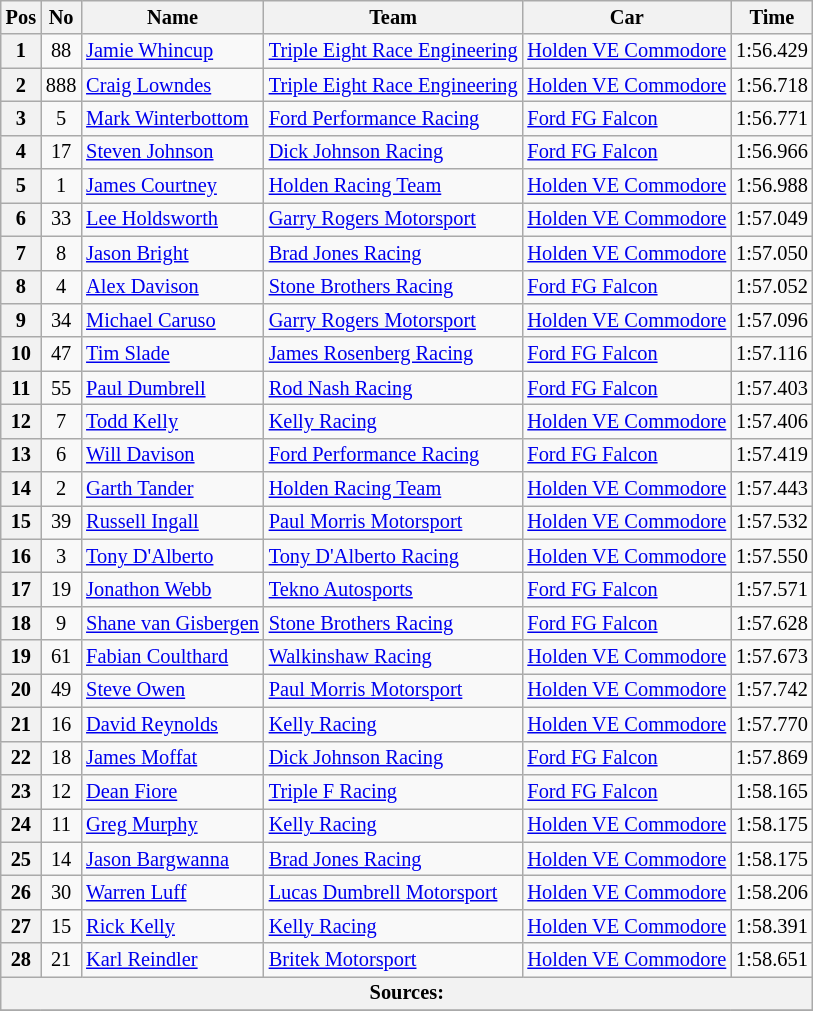<table class="wikitable" style="font-size: 85%;">
<tr>
<th>Pos</th>
<th>No</th>
<th>Name</th>
<th>Team</th>
<th>Car</th>
<th>Time</th>
</tr>
<tr>
<th>1</th>
<td align="center">88</td>
<td> <a href='#'>Jamie Whincup</a></td>
<td><a href='#'>Triple Eight Race Engineering</a></td>
<td><a href='#'>Holden VE Commodore</a></td>
<td>1:56.429</td>
</tr>
<tr>
<th>2</th>
<td align="center">888</td>
<td> <a href='#'>Craig Lowndes</a></td>
<td><a href='#'>Triple Eight Race Engineering</a></td>
<td><a href='#'>Holden VE Commodore</a></td>
<td>1:56.718</td>
</tr>
<tr>
<th>3</th>
<td align="center">5</td>
<td> <a href='#'>Mark Winterbottom</a></td>
<td><a href='#'>Ford Performance Racing</a></td>
<td><a href='#'>Ford FG Falcon</a></td>
<td>1:56.771</td>
</tr>
<tr>
<th>4</th>
<td align="center">17</td>
<td> <a href='#'>Steven Johnson</a></td>
<td><a href='#'>Dick Johnson Racing</a></td>
<td><a href='#'>Ford FG Falcon</a></td>
<td>1:56.966</td>
</tr>
<tr>
<th>5</th>
<td align="center">1</td>
<td> <a href='#'>James Courtney</a></td>
<td><a href='#'>Holden Racing Team</a></td>
<td><a href='#'>Holden VE Commodore</a></td>
<td>1:56.988</td>
</tr>
<tr>
<th>6</th>
<td align="center">33</td>
<td> <a href='#'>Lee Holdsworth</a></td>
<td><a href='#'>Garry Rogers Motorsport</a></td>
<td><a href='#'>Holden VE Commodore</a></td>
<td>1:57.049</td>
</tr>
<tr>
<th>7</th>
<td align="center">8</td>
<td> <a href='#'>Jason Bright</a></td>
<td><a href='#'>Brad Jones Racing</a></td>
<td><a href='#'>Holden VE Commodore</a></td>
<td>1:57.050</td>
</tr>
<tr>
<th>8</th>
<td align="center">4</td>
<td> <a href='#'>Alex Davison</a></td>
<td><a href='#'>Stone Brothers Racing</a></td>
<td><a href='#'>Ford FG Falcon</a></td>
<td>1:57.052</td>
</tr>
<tr>
<th>9</th>
<td align="center">34</td>
<td> <a href='#'>Michael Caruso</a></td>
<td><a href='#'>Garry Rogers Motorsport</a></td>
<td><a href='#'>Holden VE Commodore</a></td>
<td>1:57.096</td>
</tr>
<tr>
<th>10</th>
<td align="center">47</td>
<td> <a href='#'>Tim Slade</a></td>
<td><a href='#'>James Rosenberg Racing</a></td>
<td><a href='#'>Ford FG Falcon</a></td>
<td>1:57.116</td>
</tr>
<tr>
<th>11</th>
<td align="center">55</td>
<td> <a href='#'>Paul Dumbrell</a></td>
<td><a href='#'>Rod Nash Racing</a></td>
<td><a href='#'>Ford FG Falcon</a></td>
<td>1:57.403</td>
</tr>
<tr>
<th>12</th>
<td align="center">7</td>
<td> <a href='#'>Todd Kelly</a></td>
<td><a href='#'>Kelly Racing</a></td>
<td><a href='#'>Holden VE Commodore</a></td>
<td>1:57.406</td>
</tr>
<tr>
<th>13</th>
<td align="center">6</td>
<td> <a href='#'>Will Davison</a></td>
<td><a href='#'>Ford Performance Racing</a></td>
<td><a href='#'>Ford FG Falcon</a></td>
<td>1:57.419</td>
</tr>
<tr>
<th>14</th>
<td align="center">2</td>
<td> <a href='#'>Garth Tander</a></td>
<td><a href='#'>Holden Racing Team</a></td>
<td><a href='#'>Holden VE Commodore</a></td>
<td>1:57.443</td>
</tr>
<tr>
<th>15</th>
<td align="center">39</td>
<td> <a href='#'>Russell Ingall</a></td>
<td><a href='#'>Paul Morris Motorsport</a></td>
<td><a href='#'>Holden VE Commodore</a></td>
<td>1:57.532</td>
</tr>
<tr>
<th>16</th>
<td align="center">3</td>
<td> <a href='#'>Tony D'Alberto</a></td>
<td><a href='#'>Tony D'Alberto Racing</a></td>
<td><a href='#'>Holden VE Commodore</a></td>
<td>1:57.550</td>
</tr>
<tr>
<th>17</th>
<td align="center">19</td>
<td> <a href='#'>Jonathon Webb</a></td>
<td><a href='#'>Tekno Autosports</a></td>
<td><a href='#'>Ford FG Falcon</a></td>
<td>1:57.571</td>
</tr>
<tr>
<th>18</th>
<td align="center">9</td>
<td> <a href='#'>Shane van Gisbergen</a></td>
<td><a href='#'>Stone Brothers Racing</a></td>
<td><a href='#'>Ford FG Falcon</a></td>
<td>1:57.628</td>
</tr>
<tr>
<th>19</th>
<td align="center">61</td>
<td> <a href='#'>Fabian Coulthard</a></td>
<td><a href='#'>Walkinshaw Racing</a></td>
<td><a href='#'>Holden VE Commodore</a></td>
<td>1:57.673</td>
</tr>
<tr>
<th>20</th>
<td align="center">49</td>
<td> <a href='#'>Steve Owen</a></td>
<td><a href='#'>Paul Morris Motorsport</a></td>
<td><a href='#'>Holden VE Commodore</a></td>
<td>1:57.742</td>
</tr>
<tr>
<th>21</th>
<td align="center">16</td>
<td> <a href='#'>David Reynolds</a></td>
<td><a href='#'>Kelly Racing</a></td>
<td><a href='#'>Holden VE Commodore</a></td>
<td>1:57.770</td>
</tr>
<tr>
<th>22</th>
<td align="center">18</td>
<td> <a href='#'>James Moffat</a></td>
<td><a href='#'>Dick Johnson Racing</a></td>
<td><a href='#'>Ford FG Falcon</a></td>
<td>1:57.869</td>
</tr>
<tr>
<th>23</th>
<td align="center">12</td>
<td> <a href='#'>Dean Fiore</a></td>
<td><a href='#'>Triple F Racing</a></td>
<td><a href='#'>Ford FG Falcon</a></td>
<td>1:58.165</td>
</tr>
<tr>
<th>24</th>
<td align="center">11</td>
<td> <a href='#'>Greg Murphy</a></td>
<td><a href='#'>Kelly Racing</a></td>
<td><a href='#'>Holden VE Commodore</a></td>
<td>1:58.175</td>
</tr>
<tr>
<th>25</th>
<td align="center">14</td>
<td> <a href='#'>Jason Bargwanna</a></td>
<td><a href='#'>Brad Jones Racing</a></td>
<td><a href='#'>Holden VE Commodore</a></td>
<td>1:58.175</td>
</tr>
<tr>
<th>26</th>
<td align="center">30</td>
<td> <a href='#'>Warren Luff</a></td>
<td><a href='#'>Lucas Dumbrell Motorsport</a></td>
<td><a href='#'>Holden VE Commodore</a></td>
<td>1:58.206</td>
</tr>
<tr>
<th>27</th>
<td align="center">15</td>
<td> <a href='#'>Rick Kelly</a></td>
<td><a href='#'>Kelly Racing</a></td>
<td><a href='#'>Holden VE Commodore</a></td>
<td>1:58.391</td>
</tr>
<tr>
<th>28</th>
<td align="center">21</td>
<td> <a href='#'>Karl Reindler</a></td>
<td><a href='#'>Britek Motorsport</a></td>
<td><a href='#'>Holden VE Commodore</a></td>
<td>1:58.651</td>
</tr>
<tr>
<th colspan="6">Sources:</th>
</tr>
<tr>
</tr>
</table>
